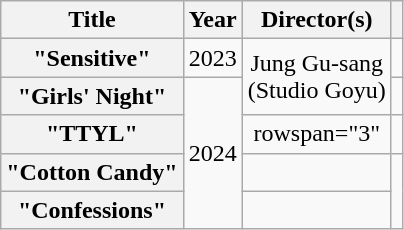<table class="wikitable plainrowheaders" style="text-align:center">
<tr>
<th scope="col">Title</th>
<th scope="col">Year</th>
<th scope="col">Director(s)</th>
<th scope="col" class="unsortable"></th>
</tr>
<tr>
<th scope="row">"Sensitive"</th>
<td>2023</td>
<td rowspan="2">Jung Gu-sang<br>(Studio Goyu)</td>
<td></td>
</tr>
<tr>
<th scope="row">"Girls' Night"</th>
<td rowspan="4">2024</td>
<td></td>
</tr>
<tr>
<th scope="row">"TTYL"</th>
<td>rowspan="3" </td>
<td></td>
</tr>
<tr>
<th scope="row">"Cotton Candy"</th>
<td></td>
</tr>
<tr>
<th scope="row">"Confessions"</th>
<td></td>
</tr>
</table>
